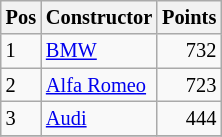<table class="wikitable"   style="font-size:   85%;">
<tr>
<th>Pos</th>
<th>Constructor</th>
<th>Points</th>
</tr>
<tr>
<td>1</td>
<td> <a href='#'>BMW</a></td>
<td align="right">732</td>
</tr>
<tr>
<td>2</td>
<td> <a href='#'>Alfa Romeo</a></td>
<td align="right">723</td>
</tr>
<tr>
<td>3</td>
<td> <a href='#'>Audi</a></td>
<td align="right">444</td>
</tr>
<tr>
</tr>
</table>
